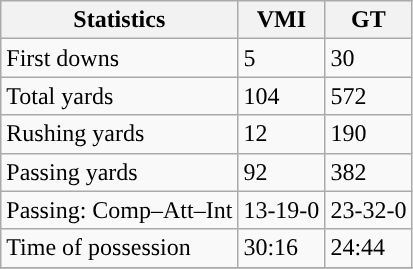<table class="wikitable" style="float: left;">
<tr>
<th>Statistics</th>
<th>VMI</th>
<th>GT</th>
</tr>
<tr>
<td>First downs</td>
<td>5</td>
<td>30</td>
</tr>
<tr>
<td>Total yards</td>
<td>104</td>
<td>572</td>
</tr>
<tr>
<td>Rushing yards</td>
<td>12</td>
<td>190</td>
</tr>
<tr>
<td>Passing yards</td>
<td>92</td>
<td>382</td>
</tr>
<tr>
<td>Passing: Comp–Att–Int</td>
<td>13-19-0</td>
<td>23-32-0</td>
</tr>
<tr>
<td>Time of possession</td>
<td>30:16</td>
<td>24:44</td>
</tr>
<tr>
</tr>
</table>
